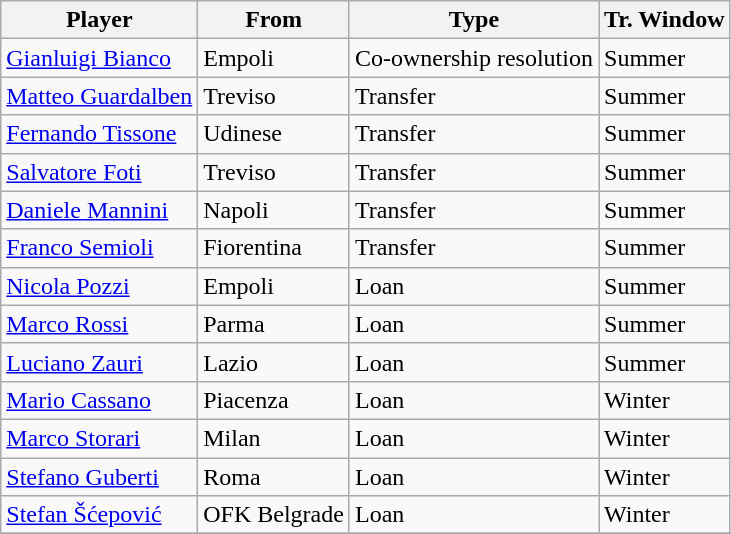<table class="wikitable">
<tr>
<th>Player</th>
<th>From</th>
<th>Type</th>
<th>Tr. Window</th>
</tr>
<tr>
<td><a href='#'>Gianluigi Bianco</a></td>
<td>Empoli</td>
<td>Co-ownership resolution</td>
<td>Summer</td>
</tr>
<tr>
<td><a href='#'>Matteo Guardalben</a></td>
<td>Treviso</td>
<td>Transfer</td>
<td>Summer</td>
</tr>
<tr>
<td><a href='#'>Fernando Tissone</a></td>
<td>Udinese</td>
<td>Transfer</td>
<td>Summer</td>
</tr>
<tr>
<td><a href='#'>Salvatore Foti</a></td>
<td>Treviso</td>
<td>Transfer</td>
<td>Summer</td>
</tr>
<tr>
<td><a href='#'>Daniele Mannini</a></td>
<td>Napoli</td>
<td>Transfer</td>
<td>Summer</td>
</tr>
<tr>
<td><a href='#'>Franco Semioli</a></td>
<td>Fiorentina</td>
<td>Transfer</td>
<td>Summer</td>
</tr>
<tr>
<td><a href='#'>Nicola Pozzi</a></td>
<td>Empoli</td>
<td>Loan</td>
<td>Summer</td>
</tr>
<tr>
<td><a href='#'>Marco Rossi</a></td>
<td>Parma</td>
<td>Loan</td>
<td>Summer</td>
</tr>
<tr>
<td><a href='#'>Luciano Zauri</a></td>
<td>Lazio</td>
<td>Loan</td>
<td>Summer</td>
</tr>
<tr>
<td><a href='#'>Mario Cassano</a></td>
<td>Piacenza</td>
<td>Loan</td>
<td>Winter</td>
</tr>
<tr>
<td><a href='#'>Marco Storari</a></td>
<td>Milan</td>
<td>Loan</td>
<td>Winter</td>
</tr>
<tr>
<td><a href='#'>Stefano Guberti</a></td>
<td>Roma</td>
<td>Loan</td>
<td>Winter</td>
</tr>
<tr>
<td><a href='#'>Stefan Šćepović</a></td>
<td>OFK Belgrade</td>
<td>Loan</td>
<td>Winter</td>
</tr>
<tr>
</tr>
</table>
